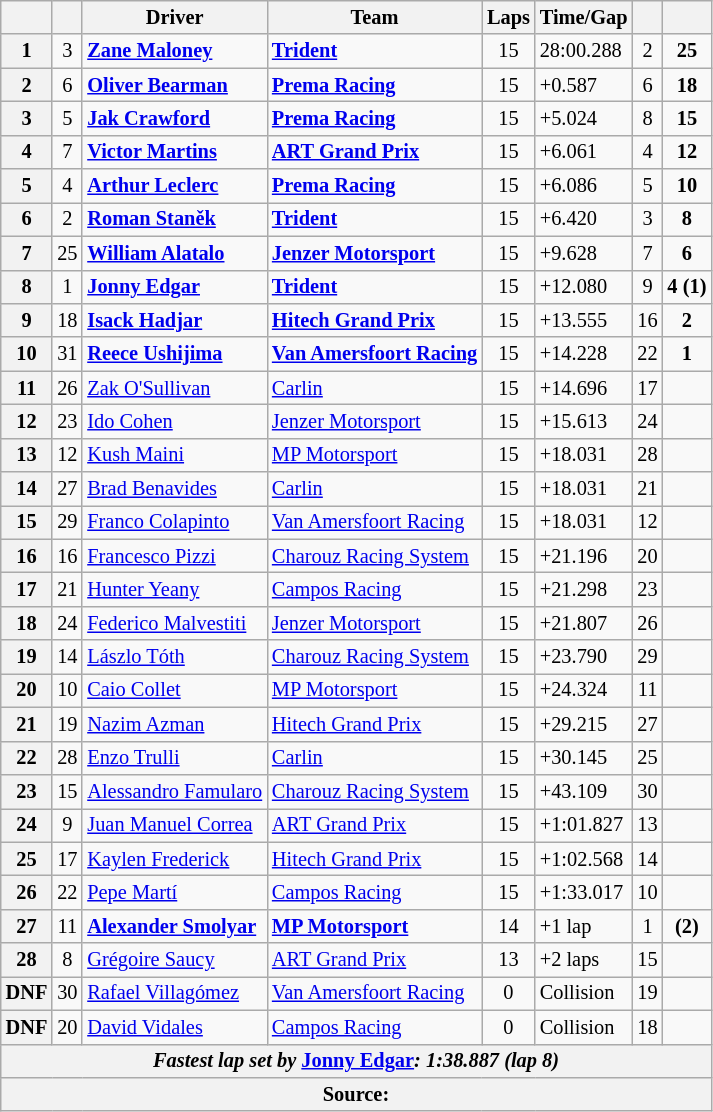<table class="wikitable" style="font-size:85%">
<tr>
<th></th>
<th></th>
<th>Driver</th>
<th>Team</th>
<th>Laps</th>
<th>Time/Gap</th>
<th></th>
<th></th>
</tr>
<tr>
<th>1</th>
<td align="center">3</td>
<td> <strong><a href='#'>Zane Maloney</a></strong></td>
<td><strong><a href='#'>Trident</a></strong></td>
<td align="center">15</td>
<td>28:00.288</td>
<td align="center">2</td>
<td align="center"><strong>25</strong></td>
</tr>
<tr>
<th>2</th>
<td align="center">6</td>
<td> <strong><a href='#'>Oliver Bearman</a></strong></td>
<td><strong><a href='#'>Prema Racing</a></strong></td>
<td align="center">15</td>
<td>+0.587</td>
<td align="center">6</td>
<td align="center"><strong>18</strong></td>
</tr>
<tr>
<th>3</th>
<td align="center">5</td>
<td><strong> <a href='#'>Jak Crawford</a></strong></td>
<td><strong><a href='#'>Prema Racing</a></strong></td>
<td align="center">15</td>
<td>+5.024</td>
<td align="center">8</td>
<td align="center"><strong>15</strong></td>
</tr>
<tr>
<th>4</th>
<td align="center">7</td>
<td> <strong><a href='#'>Victor Martins</a></strong></td>
<td><strong><a href='#'>ART Grand Prix</a></strong></td>
<td align="center">15</td>
<td>+6.061</td>
<td align="center">4</td>
<td align="center"><strong>12</strong></td>
</tr>
<tr>
<th>5</th>
<td align="center">4</td>
<td> <strong><a href='#'>Arthur Leclerc</a></strong></td>
<td><strong><a href='#'>Prema Racing</a></strong></td>
<td align="center">15</td>
<td>+6.086</td>
<td align="center">5</td>
<td align="center"><strong>10</strong></td>
</tr>
<tr>
<th>6</th>
<td align="center">2</td>
<td> <strong><a href='#'>Roman Staněk</a></strong></td>
<td><strong><a href='#'>Trident</a></strong></td>
<td align="center">15</td>
<td>+6.420</td>
<td align="center">3</td>
<td align="center"><strong>8</strong></td>
</tr>
<tr>
<th>7</th>
<td align="center">25</td>
<td> <strong><a href='#'>William Alatalo</a></strong></td>
<td><strong><a href='#'>Jenzer Motorsport</a></strong></td>
<td align="center">15</td>
<td>+9.628</td>
<td align="center">7</td>
<td align="center"><strong>6</strong></td>
</tr>
<tr>
<th>8</th>
<td align="center">1</td>
<td> <strong><a href='#'>Jonny Edgar</a></strong></td>
<td><strong><a href='#'>Trident</a></strong></td>
<td align="center">15</td>
<td>+12.080</td>
<td align="center">9</td>
<td align="center"><strong>4 (1)</strong></td>
</tr>
<tr>
<th>9</th>
<td align="center">18</td>
<td> <strong><a href='#'>Isack Hadjar</a></strong></td>
<td><strong><a href='#'>Hitech Grand Prix</a></strong></td>
<td align="center">15</td>
<td>+13.555</td>
<td align="center">16</td>
<td align="center"><strong>2</strong></td>
</tr>
<tr>
<th>10</th>
<td align="center">31</td>
<td> <strong><a href='#'>Reece Ushijima</a></strong></td>
<td><strong><a href='#'>Van Amersfoort Racing</a></strong></td>
<td align="center">15</td>
<td>+14.228</td>
<td align="center">22</td>
<td align="center"><strong>1</strong></td>
</tr>
<tr>
<th>11</th>
<td align="center">26</td>
<td> <a href='#'>Zak O'Sullivan</a></td>
<td><a href='#'>Carlin</a></td>
<td align="center">15</td>
<td>+14.696</td>
<td align="center">17</td>
<td align="center"></td>
</tr>
<tr>
<th>12</th>
<td align="center">23</td>
<td> <a href='#'>Ido Cohen</a></td>
<td><a href='#'>Jenzer Motorsport</a></td>
<td align="center">15</td>
<td>+15.613</td>
<td align="center">24</td>
<td align="center"></td>
</tr>
<tr>
<th>13</th>
<td align="center">12</td>
<td> <a href='#'>Kush Maini</a></td>
<td><a href='#'>MP Motorsport</a></td>
<td align="center">15</td>
<td>+18.031</td>
<td align="center">28</td>
<td align="center"></td>
</tr>
<tr>
<th>14</th>
<td align="center">27</td>
<td> <a href='#'>Brad Benavides</a></td>
<td><a href='#'>Carlin</a></td>
<td align="center">15</td>
<td>+18.031</td>
<td align="center">21</td>
<td align="center"></td>
</tr>
<tr>
<th>15</th>
<td align="center">29</td>
<td> <a href='#'>Franco Colapinto</a></td>
<td><a href='#'>Van Amersfoort Racing</a></td>
<td align="center">15</td>
<td>+18.031</td>
<td align="center">12</td>
<td align="center"></td>
</tr>
<tr>
<th>16</th>
<td align="center">16</td>
<td> <a href='#'>Francesco Pizzi</a></td>
<td><a href='#'>Charouz Racing System</a></td>
<td align="center">15</td>
<td>+21.196</td>
<td align="center">20</td>
<td align="center"></td>
</tr>
<tr>
<th>17</th>
<td align="center">21</td>
<td> <a href='#'>Hunter Yeany</a></td>
<td><a href='#'>Campos Racing</a></td>
<td align="center">15</td>
<td>+21.298</td>
<td align="center">23</td>
<td align="center"></td>
</tr>
<tr>
<th>18</th>
<td align="center">24</td>
<td> <a href='#'>Federico Malvestiti</a></td>
<td><a href='#'>Jenzer Motorsport</a></td>
<td align="center">15</td>
<td>+21.807</td>
<td align="center">26</td>
<td align="center"></td>
</tr>
<tr>
<th>19</th>
<td align="center">14</td>
<td> <a href='#'>Lászlo Tóth</a></td>
<td><a href='#'>Charouz Racing System</a></td>
<td align="center">15</td>
<td>+23.790</td>
<td align="center">29</td>
<td align="center"></td>
</tr>
<tr>
<th>20</th>
<td align="center">10</td>
<td> <a href='#'>Caio Collet</a></td>
<td><a href='#'>MP Motorsport</a></td>
<td align="center">15</td>
<td>+24.324</td>
<td align="center">11</td>
<td align="center"></td>
</tr>
<tr>
<th>21</th>
<td align="center">19</td>
<td> <a href='#'>Nazim Azman</a></td>
<td><a href='#'>Hitech Grand Prix</a></td>
<td align="center">15</td>
<td>+29.215</td>
<td align="center">27</td>
<td align="center"></td>
</tr>
<tr>
<th>22</th>
<td align="center">28</td>
<td> <a href='#'>Enzo Trulli</a></td>
<td><a href='#'>Carlin</a></td>
<td align="center">15</td>
<td>+30.145</td>
<td align="center">25</td>
<td align="center"></td>
</tr>
<tr>
<th>23</th>
<td align="center">15</td>
<td> <a href='#'>Alessandro Famularo</a></td>
<td><a href='#'>Charouz Racing System</a></td>
<td align="center">15</td>
<td>+43.109</td>
<td align="center">30</td>
<td align="center"></td>
</tr>
<tr>
<th>24</th>
<td align="center">9</td>
<td> <a href='#'>Juan Manuel Correa</a></td>
<td><a href='#'>ART Grand Prix</a></td>
<td align="center">15</td>
<td>+1:01.827</td>
<td align="center">13</td>
<td align="center"></td>
</tr>
<tr>
<th>25</th>
<td align="center">17</td>
<td> <a href='#'>Kaylen Frederick</a></td>
<td><a href='#'>Hitech Grand Prix</a></td>
<td align="center">15</td>
<td>+1:02.568</td>
<td align="center">14</td>
<td align="center"></td>
</tr>
<tr>
<th>26</th>
<td align="center">22</td>
<td> <a href='#'>Pepe Martí</a></td>
<td><a href='#'>Campos Racing</a></td>
<td align="center">15</td>
<td>+1:33.017</td>
<td align="center">10</td>
<td align="center"></td>
</tr>
<tr>
<th>27</th>
<td align="center">11</td>
<td><strong> <a href='#'>Alexander Smolyar</a></strong></td>
<td><strong><a href='#'>MP Motorsport</a></strong></td>
<td align="center">14</td>
<td>+1 lap</td>
<td align="center">1</td>
<td align="center"><strong>(2)</strong></td>
</tr>
<tr>
<th>28</th>
<td align="center">8</td>
<td> <a href='#'>Grégoire Saucy</a></td>
<td><a href='#'>ART Grand Prix</a></td>
<td align="center">13</td>
<td>+2 laps</td>
<td align="center">15</td>
<td align="center"></td>
</tr>
<tr>
<th>DNF</th>
<td align="center">30</td>
<td> <a href='#'>Rafael Villagómez</a></td>
<td><a href='#'>Van Amersfoort Racing</a></td>
<td align="center">0</td>
<td>Collision</td>
<td align="center">19</td>
<td align="center"></td>
</tr>
<tr>
<th>DNF</th>
<td align="center">20</td>
<td> <a href='#'>David Vidales</a></td>
<td><a href='#'>Campos Racing</a></td>
<td align="center">0</td>
<td>Collision</td>
<td align="center">18</td>
<td align="center"></td>
</tr>
<tr>
<th colspan="8"><em>Fastest lap set by</em> <strong> <a href='#'>Jonny Edgar</a><strong><em>: 1:38.887 (lap 8)<em></th>
</tr>
<tr>
<th colspan="8">Source:</th>
</tr>
</table>
